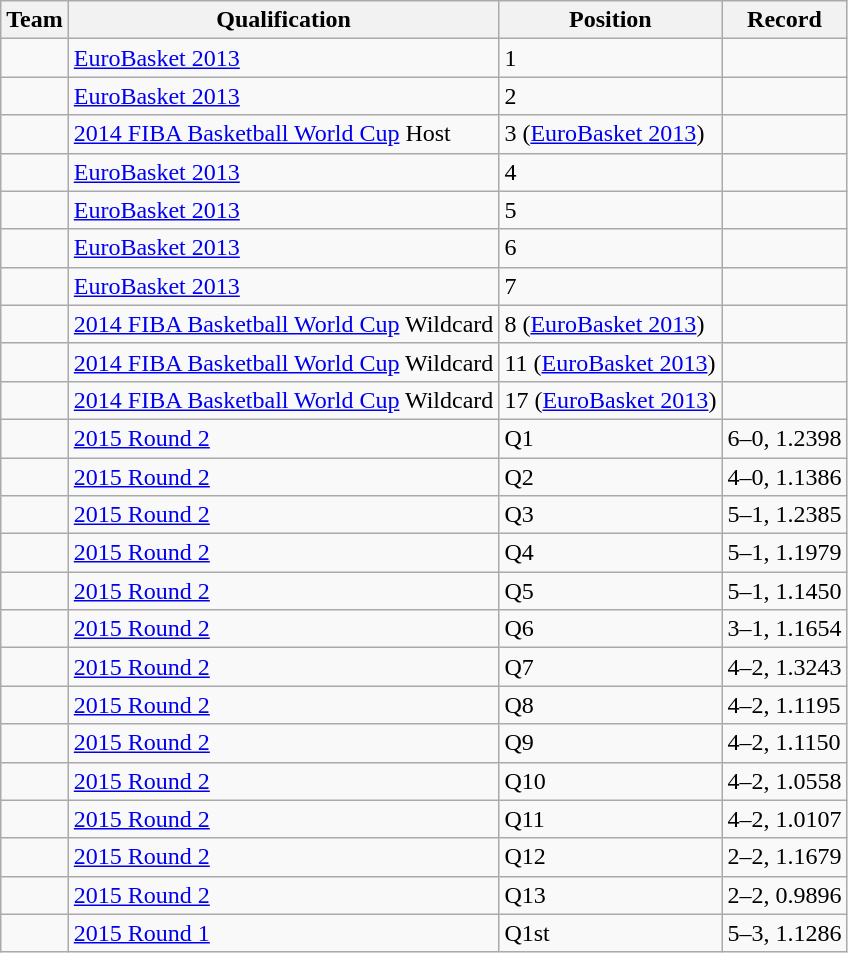<table class="wikitable collapsible collapsed" |+Seeding>
<tr>
<th>Team </th>
<th>Qualification </th>
<th>Position </th>
<th>Record </th>
</tr>
<tr>
<td></td>
<td><a href='#'>EuroBasket 2013</a></td>
<td>1</td>
<td></td>
</tr>
<tr>
<td></td>
<td><a href='#'>EuroBasket 2013</a></td>
<td>2</td>
<td></td>
</tr>
<tr>
<td></td>
<td><a href='#'>2014 FIBA Basketball World Cup</a> Host</td>
<td>3 (<a href='#'>EuroBasket 2013</a>)</td>
<td></td>
</tr>
<tr>
<td></td>
<td><a href='#'>EuroBasket 2013</a></td>
<td>4</td>
<td></td>
</tr>
<tr>
<td></td>
<td><a href='#'>EuroBasket 2013</a></td>
<td>5</td>
<td></td>
</tr>
<tr>
<td></td>
<td><a href='#'>EuroBasket 2013</a></td>
<td>6</td>
<td></td>
</tr>
<tr>
<td></td>
<td><a href='#'>EuroBasket 2013</a></td>
<td>7</td>
<td></td>
</tr>
<tr>
<td></td>
<td><a href='#'>2014 FIBA Basketball World Cup</a> Wildcard</td>
<td>8 (<a href='#'>EuroBasket 2013</a>)</td>
<td></td>
</tr>
<tr>
<td></td>
<td><a href='#'>2014 FIBA Basketball World Cup</a> Wildcard</td>
<td>11 (<a href='#'>EuroBasket 2013</a>)</td>
<td></td>
</tr>
<tr>
<td></td>
<td><a href='#'>2014 FIBA Basketball World Cup</a> Wildcard</td>
<td>17 (<a href='#'>EuroBasket 2013</a>)</td>
<td></td>
</tr>
<tr>
<td></td>
<td><a href='#'>2015 Round 2</a></td>
<td>Q1</td>
<td>6–0, 1.2398</td>
</tr>
<tr>
<td></td>
<td><a href='#'>2015 Round 2</a></td>
<td>Q2</td>
<td>4–0, 1.1386</td>
</tr>
<tr>
<td></td>
<td><a href='#'>2015 Round 2</a></td>
<td>Q3</td>
<td>5–1, 1.2385</td>
</tr>
<tr>
<td></td>
<td><a href='#'>2015 Round 2</a></td>
<td>Q4</td>
<td>5–1, 1.1979</td>
</tr>
<tr>
<td></td>
<td><a href='#'>2015 Round 2</a></td>
<td>Q5</td>
<td>5–1, 1.1450</td>
</tr>
<tr>
<td></td>
<td><a href='#'>2015 Round 2</a></td>
<td>Q6</td>
<td>3–1, 1.1654</td>
</tr>
<tr>
<td></td>
<td><a href='#'>2015 Round 2</a></td>
<td>Q7</td>
<td>4–2, 1.3243</td>
</tr>
<tr>
<td></td>
<td><a href='#'>2015 Round 2</a></td>
<td>Q8</td>
<td>4–2, 1.1195</td>
</tr>
<tr>
<td></td>
<td><a href='#'>2015 Round 2</a></td>
<td>Q9</td>
<td>4–2, 1.1150</td>
</tr>
<tr>
<td></td>
<td><a href='#'>2015 Round 2</a></td>
<td>Q10</td>
<td>4–2, 1.0558</td>
</tr>
<tr>
<td></td>
<td><a href='#'>2015 Round 2</a></td>
<td>Q11</td>
<td>4–2, 1.0107</td>
</tr>
<tr>
<td></td>
<td><a href='#'>2015 Round 2</a></td>
<td>Q12</td>
<td>2–2, 1.1679</td>
</tr>
<tr>
<td></td>
<td><a href='#'>2015 Round 2</a></td>
<td>Q13</td>
<td>2–2, 0.9896</td>
</tr>
<tr>
<td></td>
<td><a href='#'>2015 Round 1</a></td>
<td>Q1st</td>
<td>5–3, 1.1286</td>
</tr>
</table>
